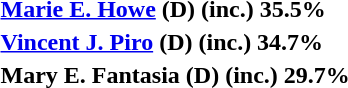<table>
<tr>
<td><strong><a href='#'>Marie E. Howe</a> (D) (inc.) 35.5%</strong></td>
</tr>
<tr>
<td><strong><a href='#'>Vincent J. Piro</a> (D) (inc.) 34.7%</strong></td>
</tr>
<tr>
<td><strong>Mary E. Fantasia (D) (inc.) 29.7%</strong></td>
</tr>
</table>
